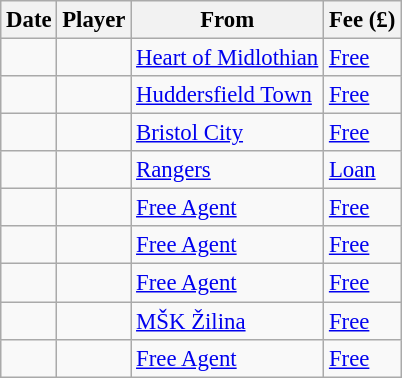<table class="wikitable sortable" style="font-size:95%">
<tr>
<th>Date</th>
<th>Player</th>
<th>From</th>
<th>Fee (£)</th>
</tr>
<tr>
<td></td>
<td> </td>
<td><a href='#'>Heart of Midlothian</a></td>
<td><a href='#'>Free</a></td>
</tr>
<tr>
<td></td>
<td> </td>
<td><a href='#'>Huddersfield Town</a></td>
<td><a href='#'>Free</a></td>
</tr>
<tr>
<td></td>
<td> </td>
<td><a href='#'>Bristol City</a></td>
<td><a href='#'>Free</a></td>
</tr>
<tr>
<td></td>
<td> </td>
<td><a href='#'>Rangers</a></td>
<td><a href='#'>Loan</a></td>
</tr>
<tr>
<td></td>
<td> </td>
<td><a href='#'>Free Agent</a></td>
<td><a href='#'>Free</a></td>
</tr>
<tr>
<td></td>
<td> </td>
<td><a href='#'>Free Agent</a></td>
<td><a href='#'>Free</a></td>
</tr>
<tr>
<td></td>
<td> </td>
<td><a href='#'>Free Agent</a></td>
<td><a href='#'>Free</a></td>
</tr>
<tr>
<td></td>
<td> </td>
<td><a href='#'>MŠK Žilina</a></td>
<td><a href='#'>Free</a></td>
</tr>
<tr>
<td></td>
<td> </td>
<td><a href='#'>Free Agent</a></td>
<td><a href='#'>Free</a></td>
</tr>
</table>
